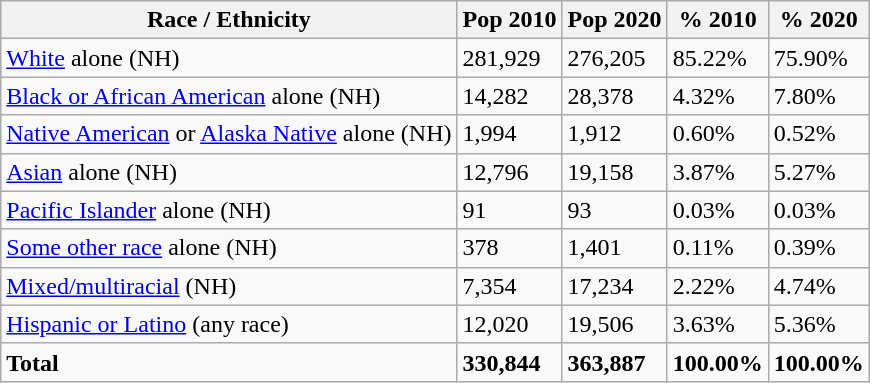<table class="wikitable">
<tr>
<th>Race / Ethnicity</th>
<th>Pop 2010</th>
<th>Pop 2020</th>
<th>% 2010</th>
<th>% 2020</th>
</tr>
<tr>
<td><a href='#'>White</a> alone (NH)</td>
<td>281,929</td>
<td>276,205</td>
<td>85.22%</td>
<td>75.90%</td>
</tr>
<tr>
<td><a href='#'>Black or African American</a> alone (NH)</td>
<td>14,282</td>
<td>28,378</td>
<td>4.32%</td>
<td>7.80%</td>
</tr>
<tr>
<td><a href='#'>Native American</a> or <a href='#'>Alaska Native</a> alone (NH)</td>
<td>1,994</td>
<td>1,912</td>
<td>0.60%</td>
<td>0.52%</td>
</tr>
<tr>
<td><a href='#'>Asian</a> alone (NH)</td>
<td>12,796</td>
<td>19,158</td>
<td>3.87%</td>
<td>5.27%</td>
</tr>
<tr>
<td><a href='#'>Pacific Islander</a> alone (NH)</td>
<td>91</td>
<td>93</td>
<td>0.03%</td>
<td>0.03%</td>
</tr>
<tr>
<td><a href='#'>Some other race</a> alone (NH)</td>
<td>378</td>
<td>1,401</td>
<td>0.11%</td>
<td>0.39%</td>
</tr>
<tr>
<td><a href='#'>Mixed/multiracial</a> (NH)</td>
<td>7,354</td>
<td>17,234</td>
<td>2.22%</td>
<td>4.74%</td>
</tr>
<tr>
<td><a href='#'>Hispanic or Latino</a> (any race)</td>
<td>12,020</td>
<td>19,506</td>
<td>3.63%</td>
<td>5.36%</td>
</tr>
<tr>
<td><strong>Total</strong></td>
<td><strong>330,844</strong></td>
<td><strong>363,887</strong></td>
<td><strong>100.00%</strong></td>
<td><strong>100.00%</strong></td>
</tr>
</table>
